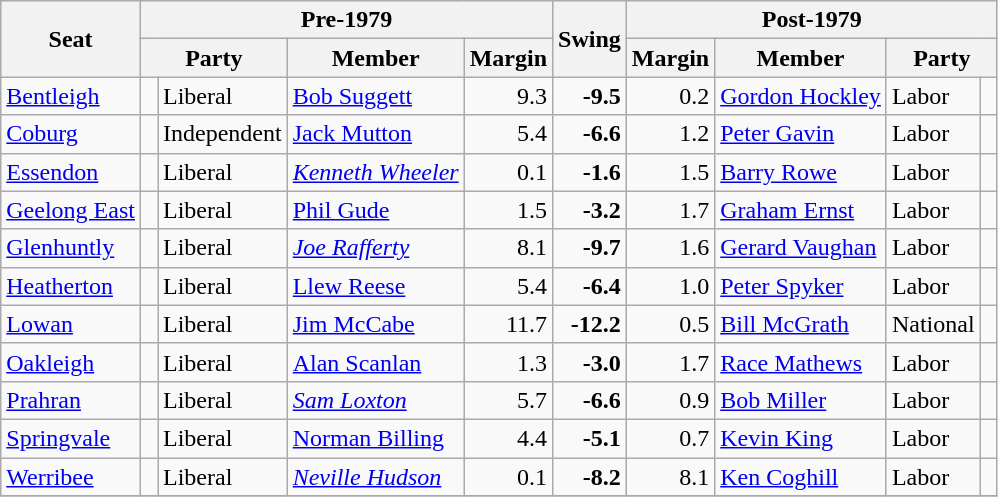<table class="wikitable">
<tr>
<th rowspan="2">Seat</th>
<th colspan="4">Pre-1979</th>
<th rowspan="2">Swing</th>
<th colspan="4">Post-1979</th>
</tr>
<tr>
<th colspan="2">Party</th>
<th>Member</th>
<th>Margin</th>
<th>Margin</th>
<th>Member</th>
<th colspan="2">Party</th>
</tr>
<tr>
<td><a href='#'>Bentleigh</a></td>
<td> </td>
<td>Liberal</td>
<td><a href='#'>Bob Suggett</a></td>
<td style="text-align:right;">9.3</td>
<td style="text-align:right;"><strong>-9.5</strong></td>
<td style="text-align:right;">0.2</td>
<td><a href='#'>Gordon Hockley</a></td>
<td>Labor</td>
<td> </td>
</tr>
<tr>
<td><a href='#'>Coburg</a></td>
<td> </td>
<td>Independent</td>
<td><a href='#'>Jack Mutton</a></td>
<td style="text-align:right;">5.4</td>
<td style="text-align:right;"><strong>-6.6</strong></td>
<td style="text-align:right;">1.2</td>
<td><a href='#'>Peter Gavin</a></td>
<td>Labor</td>
<td> </td>
</tr>
<tr>
<td><a href='#'>Essendon</a></td>
<td> </td>
<td>Liberal</td>
<td><em><a href='#'>Kenneth Wheeler</a></em></td>
<td style="text-align:right;">0.1</td>
<td style="text-align:right;"><strong>-1.6</strong></td>
<td style="text-align:right;">1.5</td>
<td><a href='#'>Barry Rowe</a></td>
<td>Labor</td>
<td> </td>
</tr>
<tr>
<td><a href='#'>Geelong East</a></td>
<td> </td>
<td>Liberal</td>
<td><a href='#'>Phil Gude</a></td>
<td style="text-align:right;">1.5</td>
<td style="text-align:right;"><strong>-3.2</strong></td>
<td style="text-align:right;">1.7</td>
<td><a href='#'>Graham Ernst</a></td>
<td>Labor</td>
<td> </td>
</tr>
<tr>
<td><a href='#'>Glenhuntly</a></td>
<td> </td>
<td>Liberal</td>
<td><em><a href='#'>Joe Rafferty</a></em></td>
<td style="text-align:right;">8.1</td>
<td style="text-align:right;"><strong>-9.7</strong></td>
<td style="text-align:right;">1.6</td>
<td><a href='#'>Gerard Vaughan</a></td>
<td>Labor</td>
<td> </td>
</tr>
<tr>
<td><a href='#'>Heatherton</a></td>
<td> </td>
<td>Liberal</td>
<td><a href='#'>Llew Reese</a></td>
<td style="text-align:right;">5.4</td>
<td style="text-align:right;"><strong>-6.4</strong></td>
<td style="text-align:right;">1.0</td>
<td><a href='#'>Peter Spyker</a></td>
<td>Labor</td>
<td> </td>
</tr>
<tr>
<td><a href='#'>Lowan</a></td>
<td> </td>
<td>Liberal</td>
<td><a href='#'>Jim McCabe</a></td>
<td style="text-align:right;">11.7</td>
<td style="text-align:right;"><strong>-12.2</strong></td>
<td style="text-align:right;">0.5</td>
<td><a href='#'>Bill McGrath</a></td>
<td>National</td>
<td> </td>
</tr>
<tr>
<td><a href='#'>Oakleigh</a></td>
<td> </td>
<td>Liberal</td>
<td><a href='#'>Alan Scanlan</a></td>
<td style="text-align:right;">1.3</td>
<td style="text-align:right;"><strong>-3.0</strong></td>
<td style="text-align:right;">1.7</td>
<td><a href='#'>Race Mathews</a></td>
<td>Labor</td>
<td> </td>
</tr>
<tr>
<td><a href='#'>Prahran</a></td>
<td> </td>
<td>Liberal</td>
<td><em><a href='#'>Sam Loxton</a></em></td>
<td style="text-align:right;">5.7</td>
<td style="text-align:right;"><strong>-6.6</strong></td>
<td style="text-align:right;">0.9</td>
<td><a href='#'>Bob Miller</a></td>
<td>Labor</td>
<td> </td>
</tr>
<tr>
<td><a href='#'>Springvale</a></td>
<td> </td>
<td>Liberal</td>
<td><a href='#'>Norman Billing</a></td>
<td style="text-align:right;">4.4</td>
<td style="text-align:right;"><strong>-5.1</strong></td>
<td style="text-align:right;">0.7</td>
<td><a href='#'>Kevin King</a></td>
<td>Labor</td>
<td> </td>
</tr>
<tr>
<td><a href='#'>Werribee</a></td>
<td> </td>
<td>Liberal</td>
<td><em><a href='#'>Neville Hudson</a></em></td>
<td style="text-align:right;">0.1</td>
<td style="text-align:right;"><strong>-8.2</strong></td>
<td style="text-align:right;">8.1</td>
<td><a href='#'>Ken Coghill</a></td>
<td>Labor</td>
<td> </td>
</tr>
<tr>
</tr>
</table>
